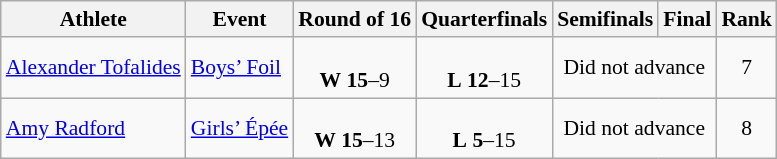<table class="wikitable" border="1" style="font-size:90%">
<tr>
<th>Athlete</th>
<th>Event</th>
<th>Round of 16</th>
<th>Quarterfinals</th>
<th>Semifinals</th>
<th>Final</th>
<th>Rank</th>
</tr>
<tr>
<td><a href='#'>Alexander Tofalides</a></td>
<td><a href='#'>Boys’ Foil</a></td>
<td align=center><br> <strong>W</strong> <strong>15</strong>–9</td>
<td align=center><br> <strong>L</strong> <strong>12</strong>–15</td>
<td align=center colspan=2>Did not advance</td>
<td align=center>7</td>
</tr>
<tr>
<td><a href='#'>Amy Radford</a></td>
<td><a href='#'>Girls’ Épée</a></td>
<td align=center><br> <strong>W</strong> <strong>15</strong>–13</td>
<td align=center><br> <strong>L</strong> <strong>5</strong>–15</td>
<td align=center colspan=2>Did not advance</td>
<td align=center>8</td>
</tr>
</table>
